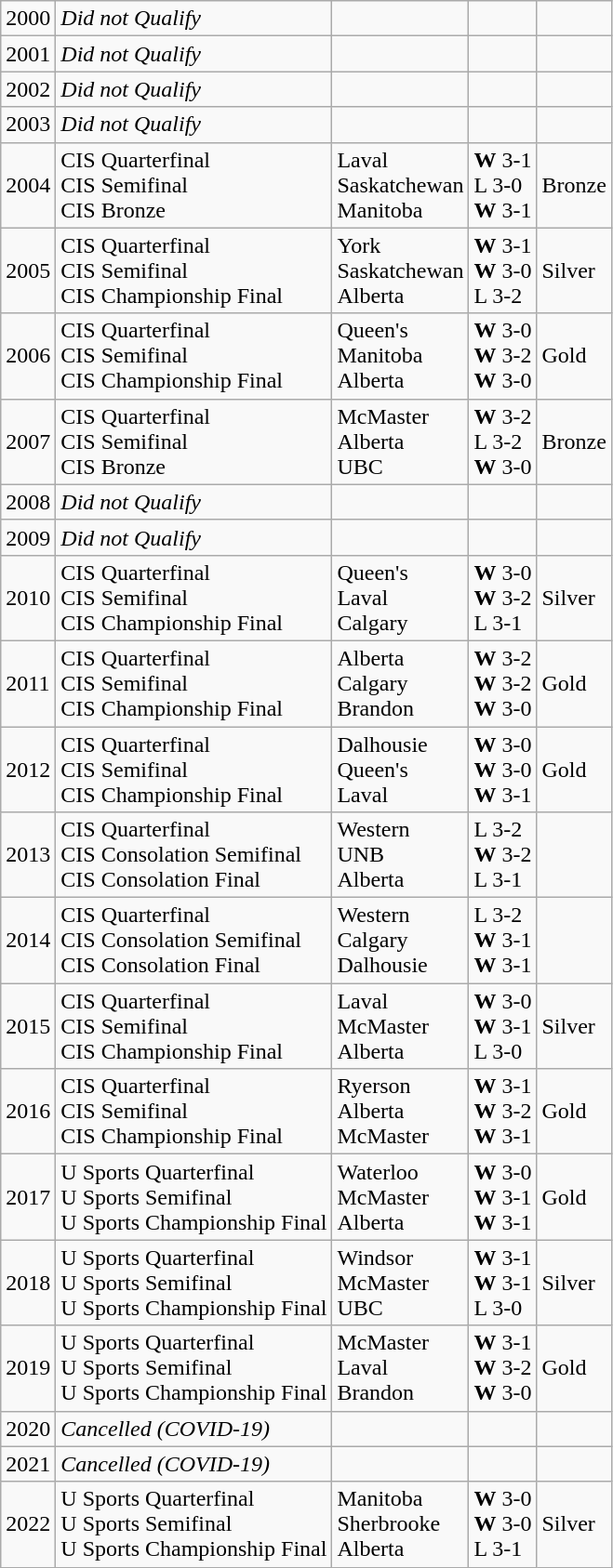<table class="wikitable">
<tr>
<td>2000</td>
<td><em>Did not Qualify</em></td>
<td></td>
<td></td>
<td></td>
</tr>
<tr>
<td>2001</td>
<td><em>Did not Qualify</em></td>
<td></td>
<td></td>
<td></td>
</tr>
<tr>
<td>2002</td>
<td><em>Did not Qualify</em></td>
<td></td>
<td></td>
<td></td>
</tr>
<tr>
<td>2003</td>
<td><em>Did not Qualify</em></td>
<td></td>
<td></td>
<td></td>
</tr>
<tr>
<td>2004</td>
<td>CIS Quarterfinal<br>CIS Semifinal<br>CIS Bronze</td>
<td>Laval<br>Saskatchewan<br>Manitoba</td>
<td><strong>W</strong> 3-1<br>L 3-0<br><strong>W</strong> 3-1</td>
<td>Bronze</td>
</tr>
<tr>
<td>2005</td>
<td>CIS Quarterfinal<br>CIS Semifinal<br>CIS Championship Final</td>
<td>York<br>Saskatchewan<br>Alberta</td>
<td><strong>W</strong> 3-1<br><strong>W</strong> 3-0<br>L 3-2</td>
<td>Silver</td>
</tr>
<tr>
<td>2006</td>
<td>CIS Quarterfinal<br>CIS Semifinal<br>CIS Championship Final</td>
<td>Queen's<br>Manitoba<br>Alberta</td>
<td><strong>W</strong> 3-0<br><strong>W</strong> 3-2<br><strong>W</strong> 3-0</td>
<td>Gold</td>
</tr>
<tr>
<td>2007</td>
<td>CIS Quarterfinal<br>CIS Semifinal<br>CIS Bronze</td>
<td>McMaster<br>Alberta<br>UBC</td>
<td><strong>W</strong> 3-2<br>L 3-2<br><strong>W</strong> 3-0</td>
<td>Bronze</td>
</tr>
<tr>
<td>2008</td>
<td><em>Did not Qualify</em></td>
<td></td>
<td></td>
<td></td>
</tr>
<tr>
<td>2009</td>
<td><em>Did not Qualify</em></td>
<td></td>
<td></td>
<td></td>
</tr>
<tr>
<td>2010</td>
<td>CIS Quarterfinal<br>CIS Semifinal<br>CIS Championship Final</td>
<td>Queen's<br>Laval<br>Calgary</td>
<td><strong>W</strong> 3-0<br><strong>W</strong> 3-2<br>L 3-1</td>
<td>Silver</td>
</tr>
<tr>
<td>2011</td>
<td>CIS Quarterfinal<br>CIS Semifinal<br>CIS Championship Final</td>
<td>Alberta<br>Calgary<br>Brandon</td>
<td><strong>W</strong> 3-2<br><strong>W</strong> 3-2<br><strong>W</strong> 3-0</td>
<td>Gold</td>
</tr>
<tr>
<td>2012</td>
<td>CIS Quarterfinal<br>CIS Semifinal<br>CIS Championship Final</td>
<td>Dalhousie<br>Queen's<br>Laval</td>
<td><strong>W</strong> 3-0<br><strong>W</strong> 3-0<br><strong>W</strong> 3-1</td>
<td>Gold</td>
</tr>
<tr>
<td>2013</td>
<td>CIS Quarterfinal<br>CIS Consolation Semifinal<br>CIS Consolation Final</td>
<td>Western<br>UNB<br>Alberta</td>
<td>L 3-2<br><strong>W</strong> 3-2<br>L 3-1</td>
<td></td>
</tr>
<tr>
<td>2014</td>
<td>CIS Quarterfinal<br>CIS Consolation Semifinal<br>CIS Consolation Final</td>
<td>Western<br>Calgary<br>Dalhousie</td>
<td>L 3-2<br><strong>W</strong> 3-1<br><strong>W</strong> 3-1</td>
<td></td>
</tr>
<tr>
<td>2015</td>
<td>CIS Quarterfinal<br>CIS Semifinal<br>CIS Championship Final</td>
<td>Laval<br>McMaster<br>Alberta</td>
<td><strong>W</strong> 3-0<br><strong>W</strong> 3-1<br>L 3-0</td>
<td>Silver</td>
</tr>
<tr>
<td>2016</td>
<td>CIS Quarterfinal<br>CIS Semifinal<br>CIS Championship Final</td>
<td>Ryerson<br>Alberta<br>McMaster</td>
<td><strong>W</strong> 3-1<br><strong>W</strong> 3-2<br><strong>W</strong> 3-1</td>
<td>Gold</td>
</tr>
<tr>
<td>2017</td>
<td>U Sports Quarterfinal<br>U Sports Semifinal<br>U Sports Championship Final</td>
<td>Waterloo<br>McMaster<br>Alberta</td>
<td><strong>W</strong> 3-0<br><strong>W</strong> 3-1<br><strong>W</strong> 3-1</td>
<td>Gold</td>
</tr>
<tr>
<td>2018</td>
<td>U Sports Quarterfinal<br>U Sports Semifinal<br>U Sports Championship Final</td>
<td>Windsor<br>McMaster<br>UBC</td>
<td><strong>W</strong> 3-1<br><strong>W</strong> 3-1<br>L 3-0</td>
<td>Silver</td>
</tr>
<tr>
<td>2019</td>
<td>U Sports Quarterfinal<br>U Sports Semifinal<br>U Sports Championship Final</td>
<td>McMaster<br>Laval<br>Brandon</td>
<td><strong>W</strong> 3-1<br><strong>W</strong> 3-2<br><strong>W</strong> 3-0</td>
<td>Gold</td>
</tr>
<tr>
<td>2020</td>
<td><em>Cancelled (COVID-19)</em></td>
<td></td>
<td></td>
<td></td>
</tr>
<tr>
<td>2021</td>
<td><em>Cancelled (COVID-19)</em></td>
<td></td>
<td></td>
<td></td>
</tr>
<tr>
<td>2022</td>
<td>U Sports Quarterfinal<br>U Sports Semifinal<br>U Sports Championship Final</td>
<td>Manitoba<br>Sherbrooke<br>Alberta</td>
<td><strong>W</strong> 3-0<br><strong>W</strong> 3-0<br>L 3-1</td>
<td>Silver</td>
</tr>
</table>
